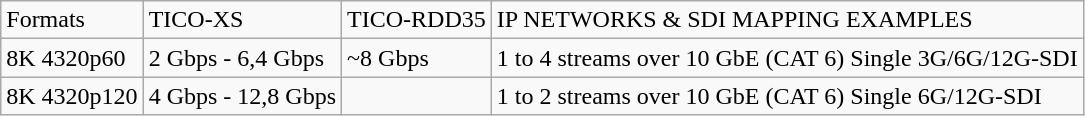<table class="wikitable">
<tr>
<td>Formats</td>
<td>TICO-XS</td>
<td>TICO-RDD35</td>
<td>IP NETWORKS & SDI MAPPING EXAMPLES</td>
</tr>
<tr>
<td>8K 4320p60</td>
<td>2 Gbps - 6,4 Gbps</td>
<td>~8 Gbps</td>
<td>1 to 4 streams over 10 GbE (CAT 6) Single 3G/6G/12G-SDI</td>
</tr>
<tr>
<td>8K 4320p120</td>
<td>4 Gbps - 12,8 Gbps</td>
<td></td>
<td>1 to 2 streams over 10 GbE (CAT 6) Single 6G/12G-SDI</td>
</tr>
</table>
